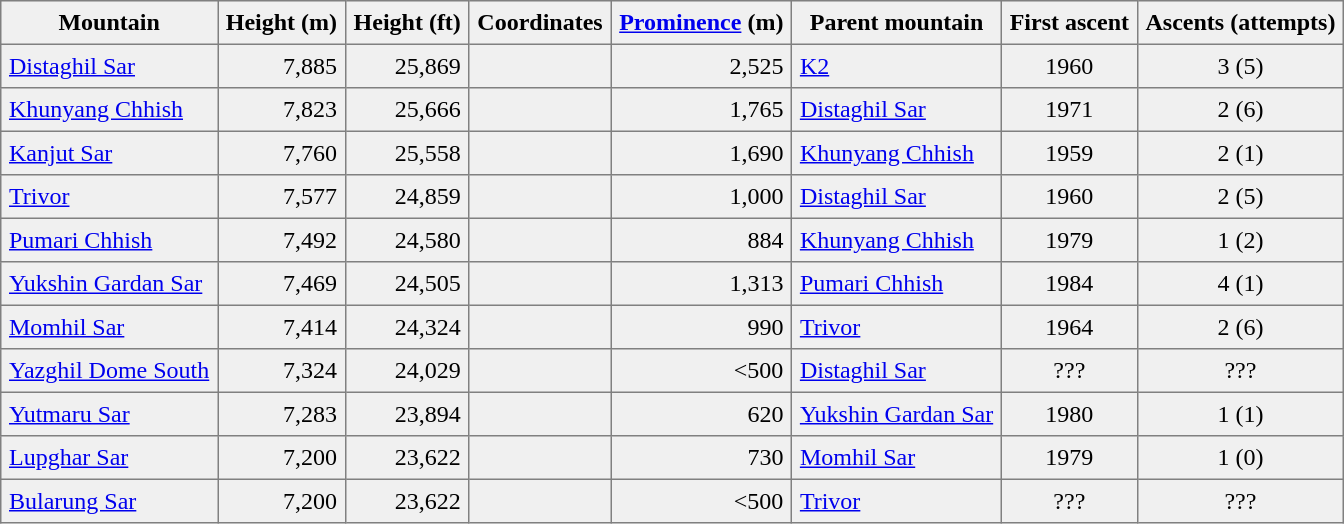<table border=1 cellspacing=0 cellpadding=5 style="border-collapse: collapse; background:#f0f0f0;">
<tr>
<th>Mountain</th>
<th>Height (m)</th>
<th>Height (ft)</th>
<th>Coordinates</th>
<th><a href='#'>Prominence</a> (m)</th>
<th>Parent mountain</th>
<th>First ascent</th>
<th>Ascents (attempts) </th>
</tr>
<tr>
<td><a href='#'>Distaghil Sar</a></td>
<td align=right>7,885</td>
<td align=right>25,869</td>
<td></td>
<td align=right>2,525</td>
<td><a href='#'>K2</a></td>
<td align=middle>1960</td>
<td align=middle>3 (5)</td>
</tr>
<tr>
<td><a href='#'>Khunyang Chhish</a></td>
<td align=right>7,823</td>
<td align=right>25,666</td>
<td></td>
<td align=right>1,765</td>
<td><a href='#'>Distaghil Sar</a></td>
<td align=middle>1971</td>
<td align=middle>2 (6)</td>
</tr>
<tr>
<td><a href='#'>Kanjut Sar</a></td>
<td align=right>7,760</td>
<td align=right>25,558</td>
<td></td>
<td align=right>1,690</td>
<td><a href='#'>Khunyang Chhish</a></td>
<td align=middle>1959</td>
<td align=middle>2 (1)</td>
</tr>
<tr>
<td><a href='#'>Trivor</a></td>
<td align=right>7,577</td>
<td align=right>24,859</td>
<td></td>
<td align=right>1,000</td>
<td><a href='#'>Distaghil Sar</a></td>
<td align=middle>1960</td>
<td align=middle>2 (5)</td>
</tr>
<tr>
<td><a href='#'>Pumari Chhish</a></td>
<td align=right>7,492</td>
<td align=right>24,580</td>
<td></td>
<td align=right>884</td>
<td><a href='#'>Khunyang Chhish</a></td>
<td align=middle>1979</td>
<td align=middle>1 (2)</td>
</tr>
<tr>
<td><a href='#'>Yukshin Gardan Sar</a></td>
<td align=right>7,469</td>
<td align=right>24,505</td>
<td></td>
<td align=right>1,313</td>
<td><a href='#'>Pumari Chhish</a></td>
<td align=middle>1984</td>
<td align=middle>4 (1)</td>
</tr>
<tr>
<td><a href='#'>Momhil Sar</a></td>
<td align=right>7,414</td>
<td align=right>24,324</td>
<td></td>
<td align=right>990</td>
<td><a href='#'>Trivor</a></td>
<td align=middle>1964</td>
<td align=middle>2 (6)</td>
</tr>
<tr>
<td><a href='#'>Yazghil Dome South</a></td>
<td align=right>7,324</td>
<td align=right>24,029</td>
<td></td>
<td align=right><500</td>
<td><a href='#'>Distaghil Sar</a></td>
<td align=middle>???</td>
<td align=middle>???</td>
</tr>
<tr>
<td><a href='#'>Yutmaru Sar</a></td>
<td align=right>7,283</td>
<td align=right>23,894</td>
<td></td>
<td align=right>620</td>
<td><a href='#'>Yukshin Gardan Sar</a></td>
<td align=middle>1980</td>
<td align=middle>1 (1)</td>
</tr>
<tr>
<td><a href='#'>Lupghar Sar</a></td>
<td align=right>7,200</td>
<td align=right>23,622</td>
<td></td>
<td align=right>730</td>
<td><a href='#'>Momhil Sar</a></td>
<td align=middle>1979</td>
<td align=middle>1 (0)</td>
</tr>
<tr>
<td><a href='#'>Bularung Sar</a></td>
<td align=right>7,200</td>
<td align=right>23,622</td>
<td></td>
<td align=right><500</td>
<td><a href='#'>Trivor</a></td>
<td align=middle>???</td>
<td align=middle>???</td>
</tr>
</table>
